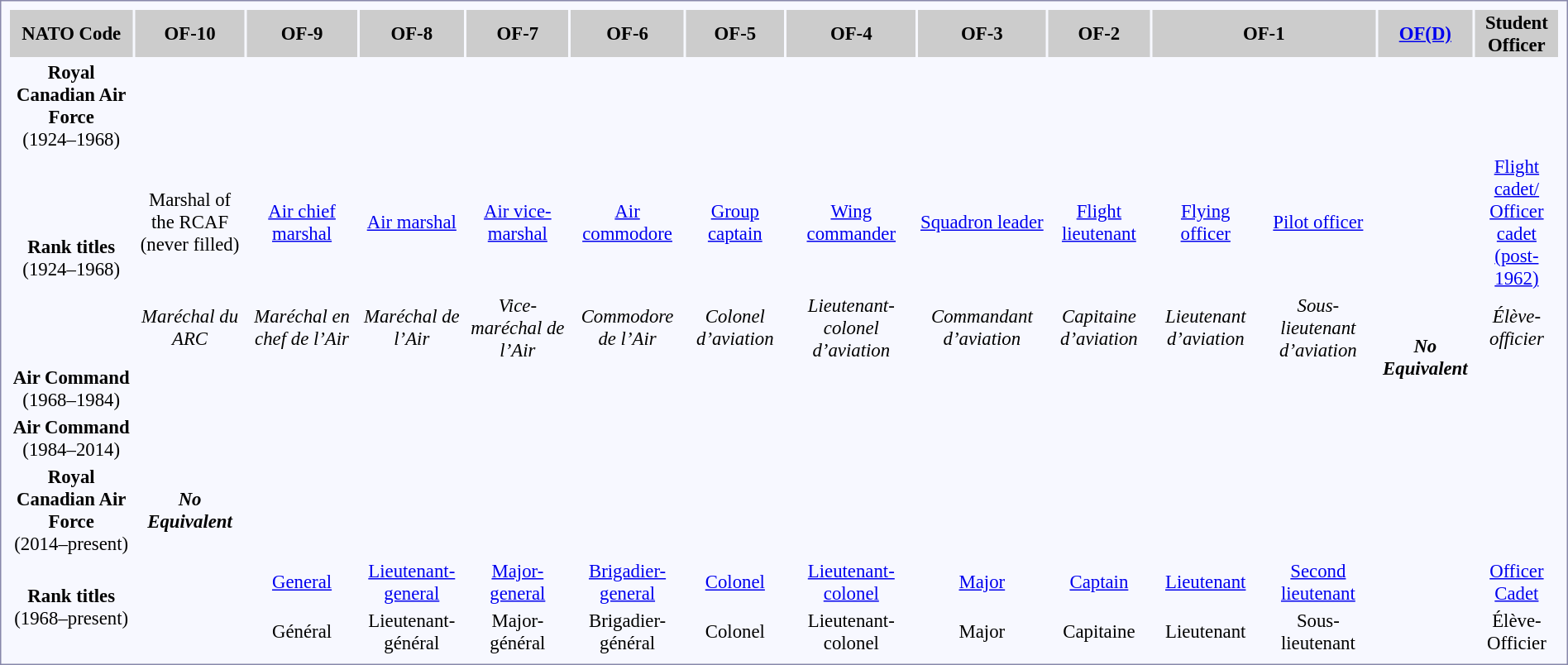<table style="border:1px solid #8888aa; background:#f7f8ff; padding:5px; font-size:95%; margin:0 12px 12px 0; width:100%;">
<tr style="background-color:#CCCCCC; width: 100%">
<th>NATO Code</th>
<th>OF-10</th>
<th>OF-9</th>
<th>OF-8</th>
<th>OF-7</th>
<th>OF-6</th>
<th>OF-5</th>
<th>OF-4</th>
<th>OF-3</th>
<th>OF-2</th>
<th colspan=2>OF-1</th>
<th><a href='#'>OF(D)</a></th>
<th>Student Officer</th>
</tr>
<tr style="text-align:center;">
<td rowspan=1><strong>Royal Canadian Air Force</strong><br>(1924–1968)</td>
<td></td>
<td></td>
<td></td>
<td></td>
<td></td>
<td></td>
<td></td>
<td></td>
<td></td>
<td></td>
<td></td>
<td rowspan=9><strong><em>No Equivalent</em></strong></td>
<td></td>
</tr>
<tr style="text-align:center;">
<td rowspan=2><strong>Rank titles</strong><br>(1924–1968)</td>
<td style="text-align:center;">Marshal of the RCAF<br>(never filled)</td>
<td style="text-align:center;"><a href='#'>Air chief marshal</a></td>
<td style="text-align:center;"><a href='#'>Air marshal</a></td>
<td style="text-align:center;"><a href='#'>Air vice-marshal</a></td>
<td style="text-align:center;"><a href='#'>Air commodore</a></td>
<td style="text-align:center;"><a href='#'>Group captain</a></td>
<td style="text-align:center;"><a href='#'>Wing commander</a></td>
<td style="text-align:center;"><a href='#'>Squadron leader</a></td>
<td style="text-align:center;"><a href='#'>Flight lieutenant</a></td>
<td style="text-align:center;"><a href='#'>Flying officer</a></td>
<td style="text-align:center;"><a href='#'>Pilot officer</a></td>
<td style="text-align:center;"><a href='#'>Flight cadet/<br>Officer cadet<br>(post-1962)</a></td>
</tr>
<tr style="text-align:center;">
<td style="text-align:center;"><em>Maréchal du ARC</em></td>
<td style="text-align:center;"><em>Maréchal en chef de l’Air</em></td>
<td style="text-align:center;"><em>Maréchal de l’Air</em></td>
<td style="text-align:center;"><em>Vice-maréchal de l’Air</em></td>
<td style="text-align:center;"><em>Commodore de l’Air</em></td>
<td style="text-align:center;"><em>Colonel d’aviation</em></td>
<td style="text-align:center;"><em>Lieutenant-colonel d’aviation</em></td>
<td style="text-align:center;"><em>Commandant d’aviation</em></td>
<td style="text-align:center;"><em>Capitaine d’aviation</em></td>
<td style="text-align:center;"><em>Lieutenant d’aviation</em></td>
<td style="text-align:center;"><em>Sous-lieutenant d’aviation</em></td>
<td style="text-align:center;"><em>Élève-officier</em></td>
</tr>
<tr style="text-align:center;">
<td rowspan=1><strong>Air Command</strong><br>(1968–1984)</td>
<td rowspan=6><strong><em>No Equivalent</em></strong></td>
<td style="text-align:center;"></td>
<td style="text-align:center;"></td>
<td style="text-align:center;"></td>
<td style="text-align:center;"></td>
<td style="text-align:center;"></td>
<td style="text-align:center;"></td>
<td style="text-align:center;"></td>
<td style="text-align:center;"></td>
<td style="text-align:center;"></td>
<td style="text-align:center;"></td>
<td style="text-align:center;"></td>
</tr>
<tr style="text-align:center;">
<td rowspan=1><strong>Air Command</strong><br>(1984–2014)</td>
<td style="text-align:center;"></td>
<td style="text-align:center;"></td>
<td style="text-align:center;"></td>
<td style="text-align:center;"></td>
<td style="text-align:center;"></td>
<td style="text-align:center;"></td>
<td style="text-align:center;"></td>
<td style="text-align:center;"></td>
<td style="text-align:center;"></td>
<td style="text-align:center;"></td>
<td style="text-align:center;"></td>
</tr>
<tr style="text-align:center;"|- style="text-align:center;">
<td rowspan=1><strong>Royal Canadian Air Force</strong><br>(2014–present)</td>
<td style="text-align:center;"></td>
<td style="text-align:center;"></td>
<td style="text-align:center;"></td>
<td style="text-align:center;"></td>
<td style="text-align:center;"></td>
<td style="text-align:center;"></td>
<td style="text-align:center;"></td>
<td style="text-align:center;"></td>
<td style="text-align:center;"></td>
<td style="text-align:center;"></td>
<td style="text-align:center;"></td>
</tr>
<tr style="text-align:center;"|- style="text-align:center;">
<td rowspan=2><strong>Rank titles</strong><br>(1968–present)</td>
<td><a href='#'>General</a></td>
<td><a href='#'>Lieutenant-general</a></td>
<td><a href='#'>Major-general</a></td>
<td><a href='#'>Brigadier-general</a></td>
<td><a href='#'>Colonel</a></td>
<td><a href='#'>Lieutenant-colonel</a></td>
<td><a href='#'>Major</a></td>
<td><a href='#'>Captain</a></td>
<td><a href='#'>Lieutenant</a></td>
<td><a href='#'>Second<br>lieutenant</a></td>
<td><a href='#'>Officer Cadet</a></td>
</tr>
<tr style="text-align:center;">
<td>Général</td>
<td>Lieutenant-général</td>
<td>Major-général</td>
<td>Brigadier-général</td>
<td>Colonel</td>
<td>Lieutenant-colonel</td>
<td>Major</td>
<td>Capitaine</td>
<td>Lieutenant</td>
<td>Sous-lieutenant</td>
<td>Élève-Officier</td>
</tr>
</table>
